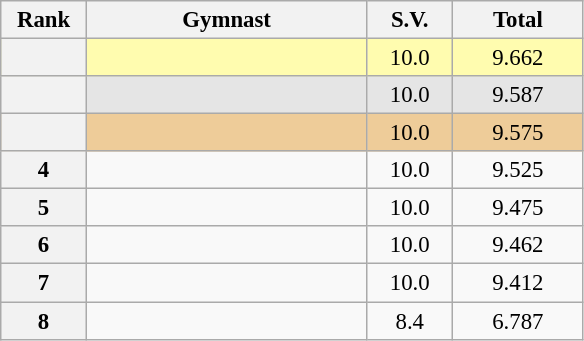<table class="wikitable sortable" style="text-align:center; font-size:95%">
<tr>
<th scope="col" style="width:50px;">Rank</th>
<th scope="col" style="width:180px;">Gymnast</th>
<th scope="col" style="width:50px;">S.V.</th>
<th scope="col" style="width:80px;">Total</th>
</tr>
<tr style="background:#fffcaf;">
<th scope=row style="text-align:center"></th>
<td style="text-align:left;"></td>
<td>10.0</td>
<td>9.662</td>
</tr>
<tr style="background:#e5e5e5;">
<th scope=row style="text-align:center"></th>
<td style="text-align:left;"></td>
<td>10.0</td>
<td>9.587</td>
</tr>
<tr style="background:#ec9;">
<th scope=row style="text-align:center"></th>
<td style="text-align:left;"></td>
<td>10.0</td>
<td>9.575</td>
</tr>
<tr>
<th scope=row style="text-align:center">4</th>
<td style="text-align:left;"></td>
<td>10.0</td>
<td>9.525</td>
</tr>
<tr>
<th scope=row style="text-align:center">5</th>
<td style="text-align:left;"></td>
<td>10.0</td>
<td>9.475</td>
</tr>
<tr>
<th scope=row style="text-align:center">6</th>
<td style="text-align:left;"></td>
<td>10.0</td>
<td>9.462</td>
</tr>
<tr>
<th scope=row style="text-align:center">7</th>
<td style="text-align:left;"></td>
<td>10.0</td>
<td>9.412</td>
</tr>
<tr>
<th scope=row style="text-align:center">8</th>
<td style="text-align:left;"></td>
<td>8.4</td>
<td>6.787</td>
</tr>
</table>
